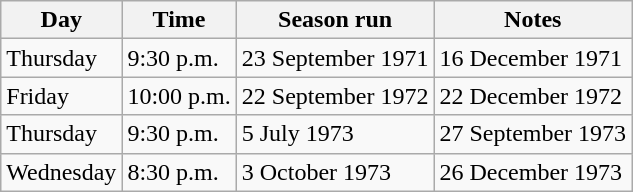<table class="wikitable">
<tr>
<th>Day</th>
<th>Time</th>
<th>Season run</th>
<th>Notes</th>
</tr>
<tr>
<td>Thursday</td>
<td>9:30 p.m.</td>
<td>23 September 1971</td>
<td>16 December 1971</td>
</tr>
<tr>
<td>Friday</td>
<td>10:00 p.m.</td>
<td>22 September 1972</td>
<td>22 December 1972</td>
</tr>
<tr>
<td>Thursday</td>
<td>9:30 p.m.</td>
<td>5 July 1973</td>
<td>27 September 1973</td>
</tr>
<tr>
<td>Wednesday</td>
<td>8:30 p.m.</td>
<td>3 October 1973</td>
<td>26 December 1973</td>
</tr>
</table>
